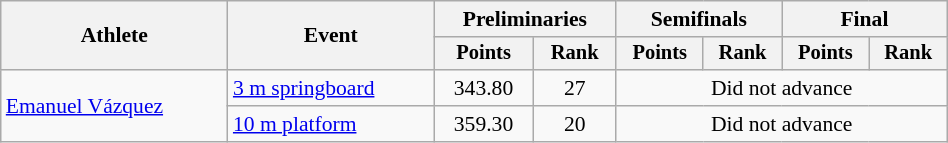<table class="wikitable" style="text-align:center; font-size:90%; width:50%;">
<tr>
<th rowspan=2>Athlete</th>
<th rowspan=2>Event</th>
<th colspan=2>Preliminaries</th>
<th colspan=2>Semifinals</th>
<th colspan=2>Final</th>
</tr>
<tr style="font-size:95%">
<th>Points</th>
<th>Rank</th>
<th>Points</th>
<th>Rank</th>
<th>Points</th>
<th>Rank</th>
</tr>
<tr>
<td align=left rowspan=2><a href='#'>Emanuel Vázquez</a></td>
<td align=left><a href='#'>3 m springboard</a></td>
<td>343.80</td>
<td>27</td>
<td colspan=4>Did not advance</td>
</tr>
<tr>
<td align=left><a href='#'>10 m platform</a></td>
<td>359.30</td>
<td>20</td>
<td colspan=4>Did not advance</td>
</tr>
</table>
